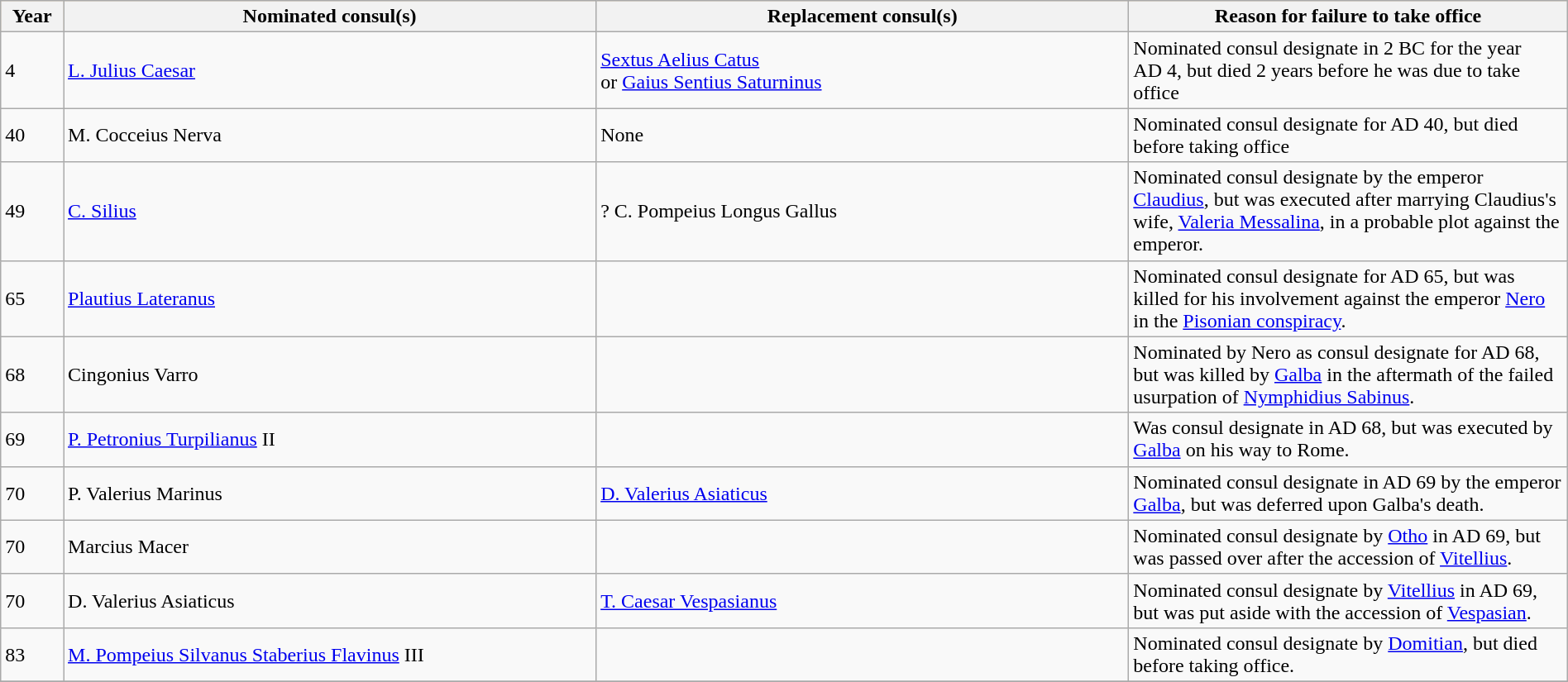<table class="wikitable"  width="100%">
<tr bgcolor="#FFDEAD">
<th width="4%">Year</th>
<th width="34%">Nominated consul(s)</th>
<th width="34%">Replacement consul(s)</th>
<th width="28%">Reason for failure to take office</th>
</tr>
<tr>
<td>4</td>
<td><a href='#'>L. Julius Caesar</a></td>
<td><a href='#'>Sextus Aelius Catus</a><br>or <a href='#'>Gaius Sentius Saturninus</a></td>
<td>Nominated consul designate in 2 BC for the year AD 4, but died 2 years before he was due to take office</td>
</tr>
<tr>
<td>40</td>
<td>M. Cocceius Nerva</td>
<td>None</td>
<td>Nominated consul designate for AD 40, but died before taking office</td>
</tr>
<tr>
<td>49</td>
<td><a href='#'>C. Silius</a></td>
<td>? C. Pompeius Longus Gallus</td>
<td>Nominated consul designate by the emperor <a href='#'>Claudius</a>, but was executed after marrying Claudius's wife, <a href='#'>Valeria Messalina</a>, in a probable plot against the emperor.</td>
</tr>
<tr>
<td>65</td>
<td><a href='#'>Plautius Lateranus</a></td>
<td></td>
<td>Nominated consul designate for AD 65, but was killed for his involvement against the emperor <a href='#'>Nero</a> in the <a href='#'>Pisonian conspiracy</a>.</td>
</tr>
<tr>
<td>68</td>
<td>Cingonius Varro</td>
<td></td>
<td>Nominated by Nero as consul designate for AD 68, but was killed by <a href='#'>Galba</a> in the aftermath of the failed usurpation of <a href='#'>Nymphidius Sabinus</a>.</td>
</tr>
<tr>
<td>69</td>
<td><a href='#'>P. Petronius Turpilianus</a> II</td>
<td></td>
<td>Was consul designate in AD 68, but was executed by <a href='#'>Galba</a> on his way to Rome.</td>
</tr>
<tr>
<td>70</td>
<td>P. Valerius Marinus</td>
<td><a href='#'>D. Valerius Asiaticus</a></td>
<td>Nominated consul designate in AD 69 by the emperor <a href='#'>Galba</a>, but was deferred upon Galba's death.</td>
</tr>
<tr>
<td>70</td>
<td>Marcius Macer</td>
<td></td>
<td>Nominated consul designate by <a href='#'>Otho</a> in AD 69, but was passed over after the accession of <a href='#'>Vitellius</a>.</td>
</tr>
<tr>
<td>70</td>
<td>D. Valerius Asiaticus</td>
<td><a href='#'>T. Caesar Vespasianus</a></td>
<td>Nominated consul designate by <a href='#'>Vitellius</a> in AD 69, but was put aside with the accession of <a href='#'>Vespasian</a>.</td>
</tr>
<tr>
<td>83</td>
<td><a href='#'>M. Pompeius Silvanus Staberius Flavinus</a> III</td>
<td></td>
<td>Nominated consul designate by <a href='#'>Domitian</a>, but died before taking office.</td>
</tr>
<tr>
</tr>
</table>
